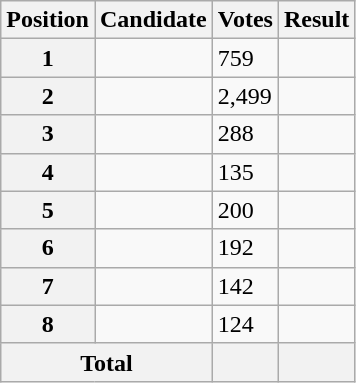<table class="wikitable sortable col3right">
<tr>
<th scope="col">Position</th>
<th scope="col">Candidate</th>
<th scope="col">Votes</th>
<th scope="col">Result</th>
</tr>
<tr>
<th scope="row">1</th>
<td></td>
<td>759</td>
<td></td>
</tr>
<tr>
<th scope="row">2</th>
<td></td>
<td>2,499</td>
<td></td>
</tr>
<tr>
<th scope="row">3</th>
<td></td>
<td>288</td>
<td></td>
</tr>
<tr>
<th scope="row">4</th>
<td></td>
<td>135</td>
<td></td>
</tr>
<tr>
<th scope="row">5</th>
<td></td>
<td>200</td>
<td></td>
</tr>
<tr>
<th scope="row">6</th>
<td></td>
<td>192</td>
<td></td>
</tr>
<tr>
<th scope="row">7</th>
<td></td>
<td>142</td>
<td></td>
</tr>
<tr>
<th scope="row">8</th>
<td></td>
<td>124</td>
<td></td>
</tr>
<tr class="sortbottom">
<th scope="row" colspan="2">Total</th>
<th></th>
<th></th>
</tr>
</table>
